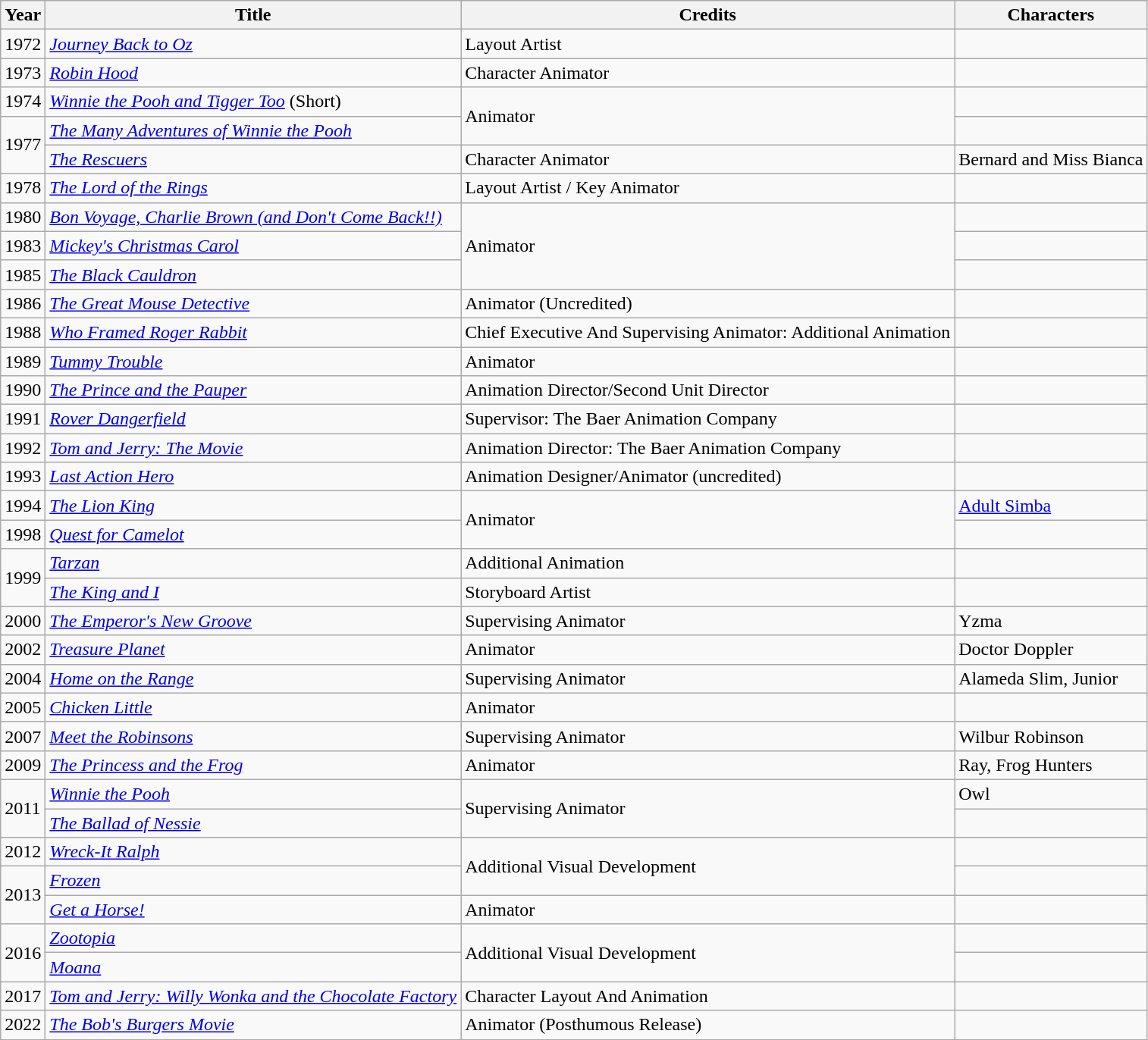<table class="wikitable sortable">
<tr>
<th>Year</th>
<th>Title</th>
<th>Credits</th>
<th>Characters</th>
</tr>
<tr>
<td>1972</td>
<td><em><a href='#'>Journey Back to Oz</a></em></td>
<td>Layout Artist</td>
<td></td>
</tr>
<tr>
<td>1973</td>
<td><em><a href='#'>Robin Hood</a></em></td>
<td>Character Animator</td>
<td></td>
</tr>
<tr>
<td>1974</td>
<td><em><a href='#'>Winnie the Pooh and Tigger Too</a></em> (Short)</td>
<td rowspan="2">Animator</td>
<td></td>
</tr>
<tr>
<td rowspan="2">1977</td>
<td><em><a href='#'>The Many Adventures of Winnie the Pooh</a></em></td>
<td></td>
</tr>
<tr>
<td><em><a href='#'>The Rescuers</a></em></td>
<td>Character Animator</td>
<td>Bernard and Miss Bianca</td>
</tr>
<tr>
<td>1978</td>
<td><em><a href='#'>The Lord of the Rings</a></em></td>
<td>Layout Artist / Key Animator</td>
<td></td>
</tr>
<tr>
<td>1980</td>
<td><em><a href='#'>Bon Voyage, Charlie Brown (and Don't Come Back!!)</a></em></td>
<td rowspan="3">Animator</td>
<td></td>
</tr>
<tr>
<td>1983</td>
<td><em><a href='#'>Mickey's Christmas Carol</a></em></td>
<td></td>
</tr>
<tr>
<td>1985</td>
<td><em><a href='#'>The Black Cauldron</a></em></td>
<td></td>
</tr>
<tr>
<td>1986</td>
<td><em><a href='#'>The Great Mouse Detective</a></em></td>
<td>Animator (Uncredited)</td>
<td></td>
</tr>
<tr>
<td>1988</td>
<td><em><a href='#'>Who Framed Roger Rabbit</a></em></td>
<td>Chief Executive And Supervising Animator: Additional Animation</td>
<td></td>
</tr>
<tr>
<td>1989</td>
<td><em><a href='#'>Tummy Trouble</a></em></td>
<td>Animator</td>
<td></td>
</tr>
<tr>
<td>1990</td>
<td><em><a href='#'>The Prince and the Pauper</a></em></td>
<td>Animation Director/Second Unit Director</td>
<td></td>
</tr>
<tr>
<td>1991</td>
<td><em><a href='#'>Rover Dangerfield</a></em></td>
<td>Supervisor: The Baer Animation Company</td>
<td></td>
</tr>
<tr>
<td>1992</td>
<td><em><a href='#'>Tom and Jerry: The Movie</a></em></td>
<td>Animation Director: The Baer Animation Company</td>
<td></td>
</tr>
<tr>
<td>1993</td>
<td><em><a href='#'>Last Action Hero</a></em></td>
<td>Animation Designer/Animator (uncredited)</td>
<td></td>
</tr>
<tr>
<td>1994</td>
<td><em><a href='#'>The Lion King</a></em></td>
<td rowspan="2">Animator</td>
<td><a href='#'>Adult Simba</a></td>
</tr>
<tr>
<td>1998</td>
<td><em><a href='#'>Quest for Camelot</a></em></td>
<td></td>
</tr>
<tr>
<td rowspan="2">1999</td>
<td><em><a href='#'>Tarzan</a></em></td>
<td>Additional Animation</td>
<td></td>
</tr>
<tr>
<td><em><a href='#'>The King and I</a></em></td>
<td>Storyboard Artist</td>
<td></td>
</tr>
<tr>
<td>2000</td>
<td><em><a href='#'>The Emperor's New Groove</a></em></td>
<td>Supervising Animator</td>
<td>Yzma</td>
</tr>
<tr>
<td>2002</td>
<td><em><a href='#'>Treasure Planet</a></em></td>
<td>Animator</td>
<td>Doctor Doppler</td>
</tr>
<tr>
<td>2004</td>
<td><em><a href='#'>Home on the Range</a></em></td>
<td>Supervising Animator</td>
<td>Alameda Slim, Junior</td>
</tr>
<tr>
<td>2005</td>
<td><em><a href='#'>Chicken Little</a></em></td>
<td>Animator</td>
<td></td>
</tr>
<tr>
<td>2007</td>
<td><em><a href='#'>Meet the Robinsons</a></em></td>
<td>Supervising Animator</td>
<td>Wilbur Robinson</td>
</tr>
<tr>
<td>2009</td>
<td><em><a href='#'>The Princess and the Frog</a></em></td>
<td>Animator</td>
<td>Ray, Frog Hunters</td>
</tr>
<tr>
<td rowspan="2">2011</td>
<td><em><a href='#'>Winnie the Pooh</a></em></td>
<td rowspan="2">Supervising Animator</td>
<td>Owl</td>
</tr>
<tr>
<td><em><a href='#'>The Ballad of Nessie</a></em></td>
<td></td>
</tr>
<tr>
<td>2012</td>
<td><em><a href='#'>Wreck-It Ralph</a></em></td>
<td rowspan="2">Additional Visual Development</td>
<td></td>
</tr>
<tr>
<td rowspan="2">2013</td>
<td><em><a href='#'>Frozen</a></em></td>
<td></td>
</tr>
<tr>
<td><em><a href='#'>Get a Horse!</a></em></td>
<td>Animator</td>
<td></td>
</tr>
<tr>
<td rowspan="2">2016</td>
<td><em><a href='#'>Zootopia</a></em></td>
<td rowspan="2">Additional Visual Development</td>
<td></td>
</tr>
<tr>
<td><em><a href='#'>Moana</a></em></td>
<td></td>
</tr>
<tr>
<td>2017</td>
<td><em><a href='#'>Tom and Jerry: Willy Wonka and the Chocolate Factory</a></em></td>
<td>Character Layout And Animation</td>
<td></td>
</tr>
<tr>
<td>2022</td>
<td><em><a href='#'>The Bob's Burgers Movie</a></em></td>
<td>Animator (Posthumous Release)</td>
<td></td>
</tr>
</table>
